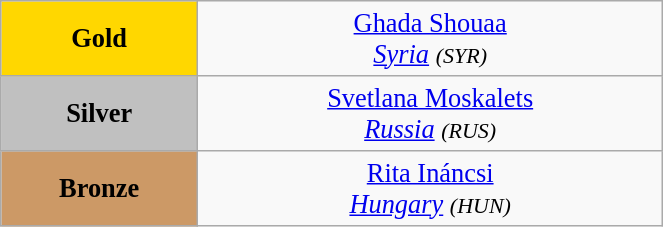<table class="wikitable" style=" text-align:center; font-size:110%;" width="35%">
<tr>
<td bgcolor="gold"><strong>Gold</strong></td>
<td> <a href='#'>Ghada Shouaa</a><br><em><a href='#'>Syria</a> <small>(SYR)</small></em></td>
</tr>
<tr>
<td bgcolor="silver"><strong>Silver</strong></td>
<td> <a href='#'>Svetlana Moskalets</a><br><em><a href='#'>Russia</a> <small>(RUS)</small></em></td>
</tr>
<tr>
<td bgcolor="CC9966"><strong>Bronze</strong></td>
<td> <a href='#'>Rita Ináncsi</a><br><em><a href='#'>Hungary</a> <small>(HUN)</small></em></td>
</tr>
</table>
